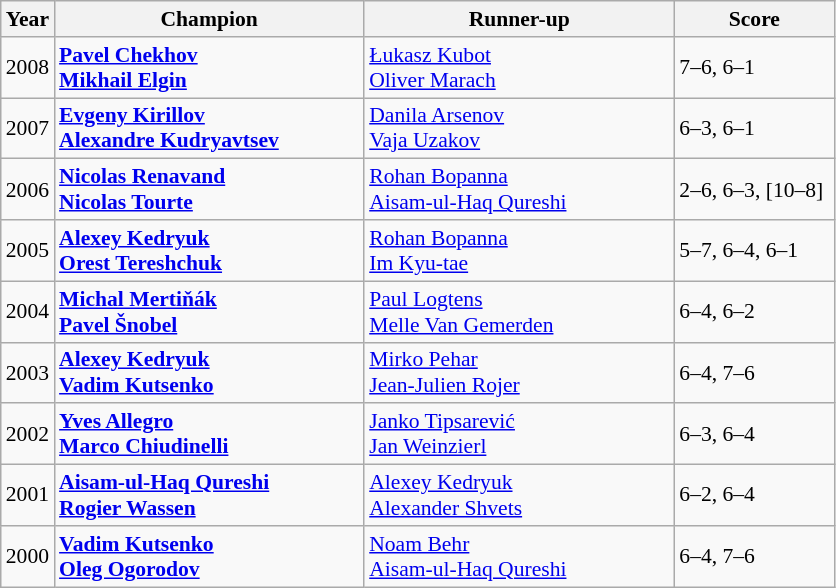<table class="wikitable" style="font-size:90%">
<tr>
<th>Year</th>
<th width="200">Champion</th>
<th width="200">Runner-up</th>
<th width="100">Score</th>
</tr>
<tr>
<td>2008</td>
<td> <strong><a href='#'>Pavel Chekhov</a></strong> <br>  <strong><a href='#'>Mikhail Elgin</a></strong></td>
<td> <a href='#'>Łukasz Kubot</a> <br>  <a href='#'>Oliver Marach</a></td>
<td>7–6, 6–1</td>
</tr>
<tr>
<td>2007</td>
<td> <strong><a href='#'>Evgeny Kirillov</a></strong> <br>  <strong><a href='#'>Alexandre Kudryavtsev</a></strong></td>
<td> <a href='#'>Danila Arsenov</a> <br>  <a href='#'>Vaja Uzakov</a></td>
<td>6–3, 6–1</td>
</tr>
<tr>
<td>2006</td>
<td> <strong><a href='#'>Nicolas Renavand</a></strong> <br>  <strong><a href='#'>Nicolas Tourte</a></strong></td>
<td> <a href='#'>Rohan Bopanna</a> <br>  <a href='#'>Aisam-ul-Haq Qureshi</a></td>
<td>2–6, 6–3, [10–8]</td>
</tr>
<tr>
<td>2005</td>
<td> <strong><a href='#'>Alexey Kedryuk</a></strong> <br>  <strong><a href='#'>Orest Tereshchuk</a></strong></td>
<td> <a href='#'>Rohan Bopanna</a> <br>  <a href='#'>Im Kyu-tae</a></td>
<td>5–7, 6–4, 6–1</td>
</tr>
<tr>
<td>2004</td>
<td> <strong><a href='#'>Michal Mertiňák</a></strong> <br>  <strong><a href='#'>Pavel Šnobel</a></strong></td>
<td> <a href='#'>Paul Logtens</a> <br>  <a href='#'>Melle Van Gemerden</a></td>
<td>6–4, 6–2</td>
</tr>
<tr>
<td>2003</td>
<td> <strong><a href='#'>Alexey Kedryuk</a></strong> <br>  <strong><a href='#'>Vadim Kutsenko</a></strong></td>
<td> <a href='#'>Mirko Pehar</a> <br>  <a href='#'>Jean-Julien Rojer</a></td>
<td>6–4, 7–6</td>
</tr>
<tr>
<td>2002</td>
<td> <strong><a href='#'>Yves Allegro</a></strong> <br>  <strong><a href='#'>Marco Chiudinelli</a></strong></td>
<td> <a href='#'>Janko Tipsarević</a> <br>  <a href='#'>Jan Weinzierl</a></td>
<td>6–3, 6–4</td>
</tr>
<tr>
<td>2001</td>
<td> <strong><a href='#'>Aisam-ul-Haq Qureshi</a></strong> <br>  <strong><a href='#'>Rogier Wassen</a></strong></td>
<td> <a href='#'>Alexey Kedryuk</a> <br>  <a href='#'>Alexander Shvets</a></td>
<td>6–2, 6–4</td>
</tr>
<tr>
<td>2000</td>
<td> <strong><a href='#'>Vadim Kutsenko</a></strong> <br>  <strong><a href='#'>Oleg Ogorodov</a></strong></td>
<td> <a href='#'>Noam Behr</a> <br>  <a href='#'>Aisam-ul-Haq Qureshi</a></td>
<td>6–4, 7–6</td>
</tr>
</table>
